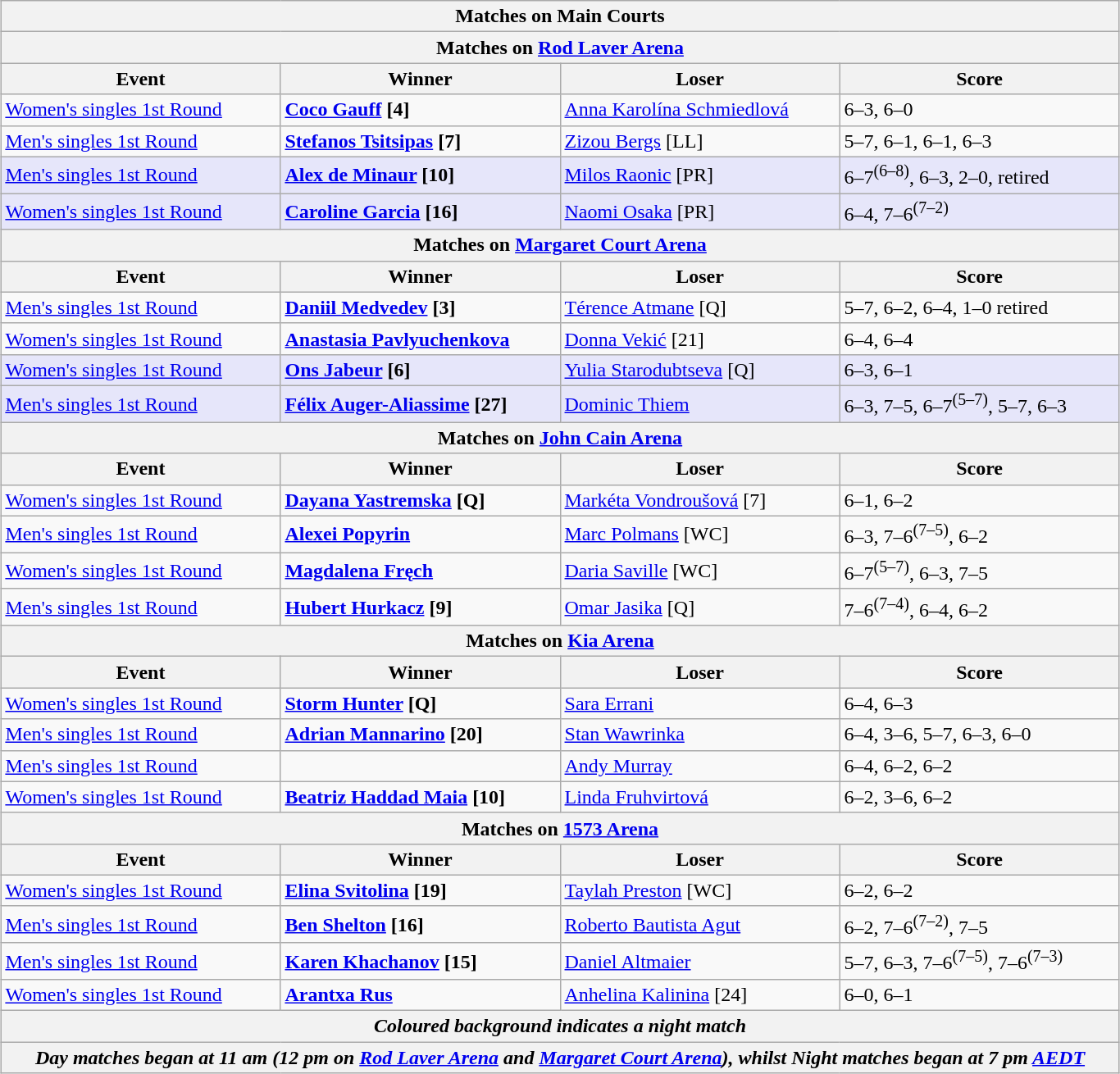<table class="wikitable collapsible uncollapsed" style="margin:auto;">
<tr>
<th colspan=4><strong>Matches on Main Courts</strong></th>
</tr>
<tr>
<th colspan=4><strong>Matches on <a href='#'>Rod Laver Arena</a></strong></th>
</tr>
<tr>
<th style="width:220px;">Event</th>
<th style="width:220px;">Winner</th>
<th style="width:220px;">Loser</th>
<th style="width:220px;">Score</th>
</tr>
<tr>
<td><a href='#'>Women's singles 1st Round</a></td>
<td><strong> <a href='#'>Coco Gauff</a> [4]</strong></td>
<td> <a href='#'>Anna Karolína Schmiedlová</a></td>
<td>6–3, 6–0</td>
</tr>
<tr>
<td><a href='#'>Men's singles 1st Round</a></td>
<td><strong> <a href='#'>Stefanos Tsitsipas</a> [7]</strong></td>
<td> <a href='#'>Zizou Bergs</a> [LL]</td>
<td>5–7, 6–1, 6–1, 6–3</td>
</tr>
<tr bgcolor=lavender>
<td><a href='#'>Men's singles 1st Round</a></td>
<td><strong> <a href='#'>Alex de Minaur</a> [10]</strong></td>
<td> <a href='#'>Milos Raonic</a> [PR]</td>
<td>6–7<sup>(6–8)</sup>, 6–3, 2–0, retired</td>
</tr>
<tr bgcolor=lavender>
<td><a href='#'>Women's singles 1st Round</a></td>
<td><strong> <a href='#'>Caroline Garcia</a> [16]</strong></td>
<td> <a href='#'>Naomi Osaka</a> [PR]</td>
<td>6–4, 7–6<sup>(7–2)</sup></td>
</tr>
<tr>
<th colspan=4><strong>Matches on <a href='#'>Margaret Court Arena</a></strong></th>
</tr>
<tr>
<th style="width:220px;">Event</th>
<th style="width:220px;">Winner</th>
<th style="width:220px;">Loser</th>
<th style="width:220px;">Score</th>
</tr>
<tr>
<td><a href='#'>Men's singles 1st Round</a></td>
<td><strong> <a href='#'>Daniil Medvedev</a> [3]</strong></td>
<td> <a href='#'>Térence Atmane</a> [Q]</td>
<td>5–7, 6–2, 6–4, 1–0 retired</td>
</tr>
<tr>
<td><a href='#'>Women's singles 1st Round</a></td>
<td><strong> <a href='#'>Anastasia Pavlyuchenkova</a></strong></td>
<td> <a href='#'>Donna Vekić</a> [21]</td>
<td>6–4, 6–4</td>
</tr>
<tr bgcolor=lavender>
<td><a href='#'>Women's singles 1st Round</a></td>
<td><strong> <a href='#'>Ons Jabeur</a> [6]</strong></td>
<td> <a href='#'>Yulia Starodubtseva</a> [Q]</td>
<td>6–3, 6–1</td>
</tr>
<tr bgcolor=lavender>
<td><a href='#'>Men's singles 1st Round</a></td>
<td><strong> <a href='#'>Félix Auger-Aliassime</a> [27]</strong></td>
<td> <a href='#'>Dominic Thiem</a></td>
<td>6–3, 7–5, 6–7<sup>(5–7)</sup>, 5–7, 6–3</td>
</tr>
<tr>
<th colspan=4><strong>Matches on <a href='#'>John Cain Arena</a></strong></th>
</tr>
<tr>
<th style="width:220px;">Event</th>
<th style="width:220px;">Winner</th>
<th style="width:220px;">Loser</th>
<th style="width:220px;">Score</th>
</tr>
<tr>
<td><a href='#'>Women's singles 1st Round</a></td>
<td><strong> <a href='#'>Dayana Yastremska</a> [Q]</strong></td>
<td> <a href='#'>Markéta Vondroušová</a> [7]</td>
<td>6–1, 6–2</td>
</tr>
<tr>
<td><a href='#'>Men's singles 1st Round</a></td>
<td><strong> <a href='#'>Alexei Popyrin</a></strong></td>
<td> <a href='#'>Marc Polmans</a> [WC]</td>
<td>6–3, 7–6<sup>(7–5)</sup>, 6–2</td>
</tr>
<tr>
<td><a href='#'>Women's singles 1st Round</a></td>
<td><strong> <a href='#'>Magdalena Fręch</a></strong></td>
<td> <a href='#'>Daria Saville</a> [WC]</td>
<td>6–7<sup>(5–7)</sup>, 6–3, 7–5</td>
</tr>
<tr>
<td><a href='#'>Men's singles 1st Round</a></td>
<td><strong> <a href='#'>Hubert Hurkacz</a> [9]</strong></td>
<td> <a href='#'>Omar Jasika</a> [Q]</td>
<td>7–6<sup>(7–4)</sup>, 6–4, 6–2</td>
</tr>
<tr>
<th colspan=4><strong>Matches on <a href='#'>Kia Arena</a></strong></th>
</tr>
<tr>
<th style="width:220px;">Event</th>
<th style="width:220px;">Winner</th>
<th style="width:220px;">Loser</th>
<th style="width:220px;">Score</th>
</tr>
<tr>
<td><a href='#'>Women's singles 1st Round</a></td>
<td><strong> <a href='#'>Storm Hunter</a> [Q]</strong></td>
<td> <a href='#'>Sara Errani</a></td>
<td>6–4, 6–3</td>
</tr>
<tr>
<td><a href='#'>Men's singles 1st Round</a></td>
<td><strong> <a href='#'>Adrian Mannarino</a> [20]</strong></td>
<td> <a href='#'>Stan Wawrinka</a></td>
<td>6–4, 3–6, 5–7, 6–3, 6–0</td>
</tr>
<tr>
<td><a href='#'>Men's singles 1st Round</a></td>
<td><strong></strong></td>
<td> <a href='#'>Andy Murray</a></td>
<td>6–4, 6–2, 6–2</td>
</tr>
<tr>
<td><a href='#'>Women's singles 1st Round</a></td>
<td><strong> <a href='#'>Beatriz Haddad Maia</a> [10]</strong></td>
<td> <a href='#'>Linda Fruhvirtová</a></td>
<td>6–2, 3–6, 6–2</td>
</tr>
<tr>
<th colspan=4><strong>Matches on <a href='#'>1573 Arena</a></strong></th>
</tr>
<tr>
<th style="width:220px;">Event</th>
<th style="width:220px;">Winner</th>
<th style="width:220px;">Loser</th>
<th style="width:220px;">Score</th>
</tr>
<tr>
<td><a href='#'>Women's singles 1st Round</a></td>
<td><strong> <a href='#'>Elina Svitolina</a> [19]</strong></td>
<td> <a href='#'>Taylah Preston</a> [WC]</td>
<td>6–2, 6–2</td>
</tr>
<tr>
<td><a href='#'>Men's singles 1st Round</a></td>
<td><strong> <a href='#'>Ben Shelton</a> [16]</strong></td>
<td> <a href='#'>Roberto Bautista Agut</a></td>
<td>6–2, 7–6<sup>(7–2)</sup>, 7–5</td>
</tr>
<tr>
<td><a href='#'>Men's singles 1st Round</a></td>
<td><strong> <a href='#'>Karen Khachanov</a> [15]</strong></td>
<td> <a href='#'>Daniel Altmaier</a></td>
<td>5–7, 6–3, 7–6<sup>(7–5)</sup>, 7–6<sup>(7–3)</sup></td>
</tr>
<tr>
<td><a href='#'>Women's singles 1st Round</a></td>
<td><strong> <a href='#'>Arantxa Rus</a></strong></td>
<td> <a href='#'>Anhelina Kalinina</a> [24]</td>
<td>6–0, 6–1</td>
</tr>
<tr>
<th colspan=4><em>Coloured background indicates a night match</em></th>
</tr>
<tr>
<th colspan=4><em>Day matches began at 11 am (12 pm on <a href='#'>Rod Laver Arena</a> and <a href='#'>Margaret Court Arena</a>), whilst Night matches began at 7 pm <a href='#'>AEDT</a></em></th>
</tr>
</table>
